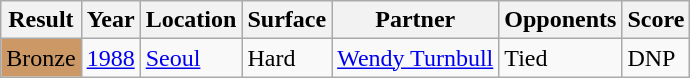<table class="sortable wikitable">
<tr>
<th style="width:40px">Result</th>
<th>Year</th>
<th>Location</th>
<th>Surface</th>
<th>Partner</th>
<th>Opponents</th>
<th>Score</th>
</tr>
<tr>
<td bgcolor=cc9966>Bronze</td>
<td><a href='#'>1988</a></td>
<td><a href='#'>Seoul</a></td>
<td>Hard</td>
<td> <a href='#'>Wendy Turnbull</a></td>
<td>Tied</td>
<td>DNP</td>
</tr>
</table>
